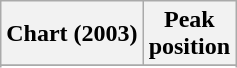<table class="wikitable sortable plainrowheaders" style="text-align:center">
<tr>
<th scope="col">Chart (2003)</th>
<th scope="col">Peak<br> position</th>
</tr>
<tr>
</tr>
<tr>
</tr>
</table>
